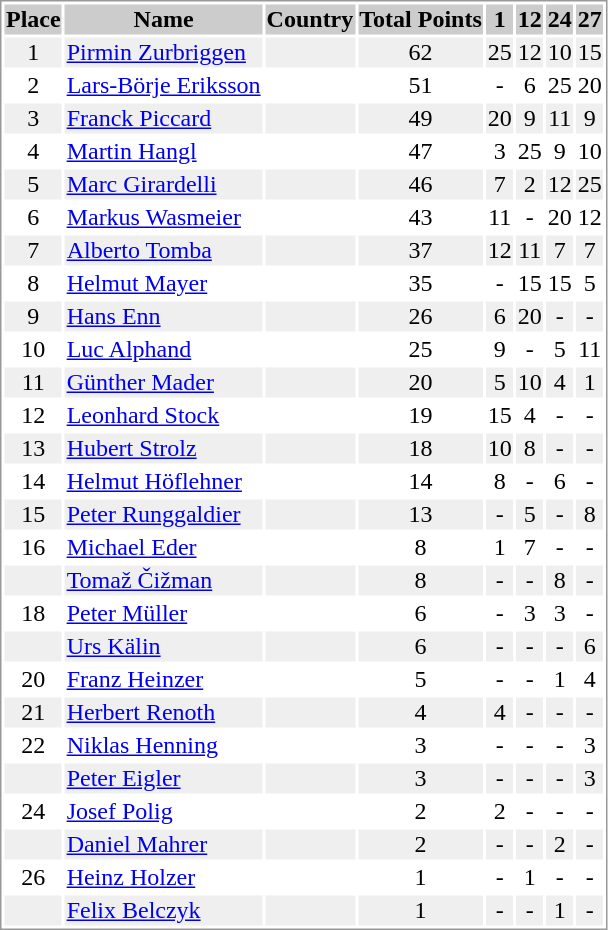<table border="0" style="border: 1px solid #999; background-color:#FFFFFF; text-align:center">
<tr align="center" bgcolor="#CCCCCC">
<th>Place</th>
<th>Name</th>
<th>Country</th>
<th>Total Points</th>
<th>1</th>
<th>12</th>
<th>24</th>
<th>27</th>
</tr>
<tr bgcolor="#EFEFEF">
<td>1</td>
<td align="left"><a href='#'>Pirmin Zurbriggen</a></td>
<td align="left"></td>
<td>62</td>
<td>25</td>
<td>12</td>
<td>10</td>
<td>15</td>
</tr>
<tr>
<td>2</td>
<td align="left"><a href='#'>Lars-Börje Eriksson</a></td>
<td align="left"></td>
<td>51</td>
<td>-</td>
<td>6</td>
<td>25</td>
<td>20</td>
</tr>
<tr bgcolor="#EFEFEF">
<td>3</td>
<td align="left"><a href='#'>Franck Piccard</a></td>
<td align="left"></td>
<td>49</td>
<td>20</td>
<td>9</td>
<td>11</td>
<td>9</td>
</tr>
<tr>
<td>4</td>
<td align="left"><a href='#'>Martin Hangl</a></td>
<td align="left"></td>
<td>47</td>
<td>3</td>
<td>25</td>
<td>9</td>
<td>10</td>
</tr>
<tr bgcolor="#EFEFEF">
<td>5</td>
<td align="left"><a href='#'>Marc Girardelli</a></td>
<td align="left"></td>
<td>46</td>
<td>7</td>
<td>2</td>
<td>12</td>
<td>25</td>
</tr>
<tr>
<td>6</td>
<td align="left"><a href='#'>Markus Wasmeier</a></td>
<td align="left"></td>
<td>43</td>
<td>11</td>
<td>-</td>
<td>20</td>
<td>12</td>
</tr>
<tr bgcolor="#EFEFEF">
<td>7</td>
<td align="left"><a href='#'>Alberto Tomba</a></td>
<td align="left"></td>
<td>37</td>
<td>12</td>
<td>11</td>
<td>7</td>
<td>7</td>
</tr>
<tr>
<td>8</td>
<td align="left"><a href='#'>Helmut Mayer</a></td>
<td align="left"></td>
<td>35</td>
<td>-</td>
<td>15</td>
<td>15</td>
<td>5</td>
</tr>
<tr bgcolor="#EFEFEF">
<td>9</td>
<td align="left"><a href='#'>Hans Enn</a></td>
<td align="left"></td>
<td>26</td>
<td>6</td>
<td>20</td>
<td>-</td>
<td>-</td>
</tr>
<tr>
<td>10</td>
<td align="left"><a href='#'>Luc Alphand</a></td>
<td align="left"></td>
<td>25</td>
<td>9</td>
<td>-</td>
<td>5</td>
<td>11</td>
</tr>
<tr bgcolor="#EFEFEF">
<td>11</td>
<td align="left"><a href='#'>Günther Mader</a></td>
<td align="left"></td>
<td>20</td>
<td>5</td>
<td>10</td>
<td>4</td>
<td>1</td>
</tr>
<tr>
<td>12</td>
<td align="left"><a href='#'>Leonhard Stock</a></td>
<td align="left"></td>
<td>19</td>
<td>15</td>
<td>4</td>
<td>-</td>
<td>-</td>
</tr>
<tr bgcolor="#EFEFEF">
<td>13</td>
<td align="left"><a href='#'>Hubert Strolz</a></td>
<td align="left"></td>
<td>18</td>
<td>10</td>
<td>8</td>
<td>-</td>
<td>-</td>
</tr>
<tr>
<td>14</td>
<td align="left"><a href='#'>Helmut Höflehner</a></td>
<td align="left"></td>
<td>14</td>
<td>8</td>
<td>-</td>
<td>6</td>
<td>-</td>
</tr>
<tr bgcolor="#EFEFEF">
<td>15</td>
<td align="left"><a href='#'>Peter Runggaldier</a></td>
<td align="left"></td>
<td>13</td>
<td>-</td>
<td>5</td>
<td>-</td>
<td>8</td>
</tr>
<tr>
<td>16</td>
<td align="left"><a href='#'>Michael Eder</a></td>
<td align="left"></td>
<td>8</td>
<td>1</td>
<td>7</td>
<td>-</td>
<td>-</td>
</tr>
<tr bgcolor="#EFEFEF">
<td></td>
<td align="left"><a href='#'>Tomaž Čižman</a></td>
<td align="left"></td>
<td>8</td>
<td>-</td>
<td>-</td>
<td>8</td>
<td>-</td>
</tr>
<tr>
<td>18</td>
<td align="left"><a href='#'>Peter Müller</a></td>
<td align="left"></td>
<td>6</td>
<td>-</td>
<td>3</td>
<td>3</td>
<td>-</td>
</tr>
<tr bgcolor="#EFEFEF">
<td></td>
<td align="left"><a href='#'>Urs Kälin</a></td>
<td align="left"></td>
<td>6</td>
<td>-</td>
<td>-</td>
<td>-</td>
<td>6</td>
</tr>
<tr>
<td>20</td>
<td align="left"><a href='#'>Franz Heinzer</a></td>
<td align="left"></td>
<td>5</td>
<td>-</td>
<td>-</td>
<td>1</td>
<td>4</td>
</tr>
<tr bgcolor="#EFEFEF">
<td>21</td>
<td align="left"><a href='#'>Herbert Renoth</a></td>
<td align="left"></td>
<td>4</td>
<td>4</td>
<td>-</td>
<td>-</td>
<td>-</td>
</tr>
<tr>
<td>22</td>
<td align="left"><a href='#'>Niklas Henning</a></td>
<td align="left"></td>
<td>3</td>
<td>-</td>
<td>-</td>
<td>-</td>
<td>3</td>
</tr>
<tr bgcolor="#EFEFEF">
<td></td>
<td align="left"><a href='#'>Peter Eigler</a></td>
<td align="left"></td>
<td>3</td>
<td>-</td>
<td>-</td>
<td>-</td>
<td>3</td>
</tr>
<tr>
<td>24</td>
<td align="left"><a href='#'>Josef Polig</a></td>
<td align="left"></td>
<td>2</td>
<td>2</td>
<td>-</td>
<td>-</td>
<td>-</td>
</tr>
<tr bgcolor="#EFEFEF">
<td></td>
<td align="left"><a href='#'>Daniel Mahrer</a></td>
<td align="left"></td>
<td>2</td>
<td>-</td>
<td>-</td>
<td>2</td>
<td>-</td>
</tr>
<tr>
<td>26</td>
<td align="left"><a href='#'>Heinz Holzer</a></td>
<td align="left"></td>
<td>1</td>
<td>-</td>
<td>1</td>
<td>-</td>
<td>-</td>
</tr>
<tr bgcolor="#EFEFEF">
<td></td>
<td align="left"><a href='#'>Felix Belczyk</a></td>
<td align="left"></td>
<td>1</td>
<td>-</td>
<td>-</td>
<td>1</td>
<td>-</td>
</tr>
</table>
